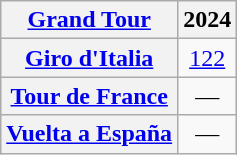<table class="wikitable plainrowheaders">
<tr>
<th scope="col"><a href='#'>Grand Tour</a></th>
<th scope="col">2024</th>
</tr>
<tr style="text-align:center;">
<th scope="row"> <a href='#'>Giro d'Italia</a></th>
<td><a href='#'>122</a></td>
</tr>
<tr style="text-align:center;">
<th scope="row"> <a href='#'>Tour de France</a></th>
<td>—</td>
</tr>
<tr style="text-align:center;">
<th scope="row"> <a href='#'>Vuelta a España</a></th>
<td>—</td>
</tr>
</table>
